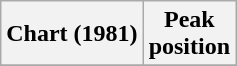<table class="wikitable sortable plainrowheaders">
<tr>
<th>Chart (1981)</th>
<th>Peak<br>position</th>
</tr>
<tr>
</tr>
</table>
